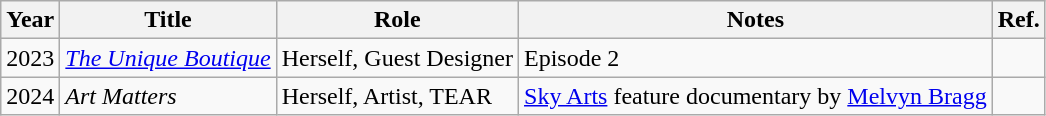<table class="wikitable sortable">
<tr>
<th>Year</th>
<th>Title</th>
<th>Role</th>
<th class="unsortable">Notes</th>
<th>Ref.</th>
</tr>
<tr>
<td>2023</td>
<td><em><a href='#'>The Unique Boutique</a></em></td>
<td>Herself, Guest Designer</td>
<td>Episode 2</td>
<td></td>
</tr>
<tr>
<td>2024</td>
<td><em>Art Matters</em></td>
<td>Herself, Artist, TEAR</td>
<td><a href='#'>Sky Arts</a> feature documentary by <a href='#'>Melvyn Bragg</a></td>
<td></td>
</tr>
</table>
